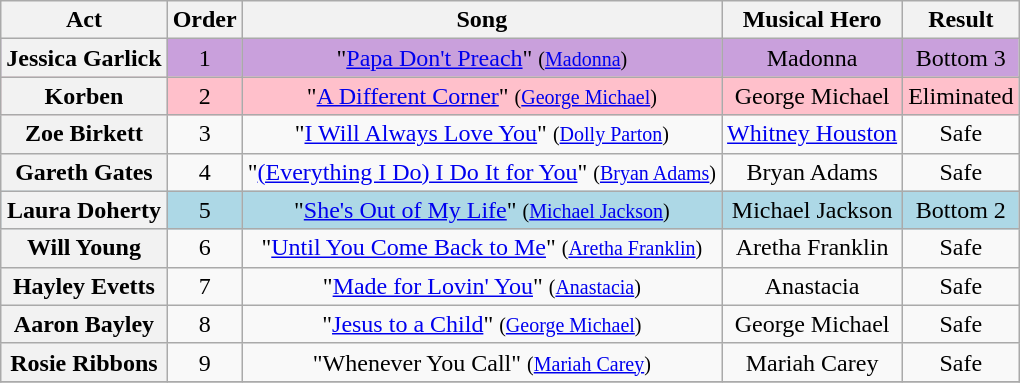<table class="wikitable plainrowheaders" style="text-align:center;">
<tr>
<th scope="col">Act</th>
<th scope="col">Order</th>
<th scope="col">Song</th>
<th scope="col">Musical Hero</th>
<th scope="col">Result</th>
</tr>
<tr style = "background:#C9A0DC">
<th scope="row">Jessica Garlick</th>
<td>1</td>
<td>"<a href='#'>Papa Don't Preach</a>"  <small>(<a href='#'>Madonna</a>)</small></td>
<td>Madonna</td>
<td>Bottom 3</td>
</tr>
<tr style = "background:pink">
<th scope="row">Korben</th>
<td>2</td>
<td>"<a href='#'>A Different Corner</a>"  <small>(<a href='#'>George Michael</a>)</small></td>
<td>George Michael</td>
<td>Eliminated</td>
</tr>
<tr>
<th scope="row">Zoe Birkett</th>
<td>3</td>
<td>"<a href='#'>I Will Always Love You</a>"  <small>(<a href='#'>Dolly Parton</a>)</small></td>
<td><a href='#'>Whitney Houston</a></td>
<td>Safe</td>
</tr>
<tr>
<th scope="row">Gareth Gates</th>
<td>4</td>
<td>"<a href='#'>(Everything I Do) I Do It for You</a>"  <small>(<a href='#'>Bryan Adams</a>)</small></td>
<td>Bryan Adams</td>
<td>Safe</td>
</tr>
<tr style="background:lightblue;">
<th scope="row">Laura Doherty</th>
<td>5</td>
<td>"<a href='#'>She's Out of My Life</a>"  <small>(<a href='#'>Michael Jackson</a>)</small></td>
<td>Michael Jackson</td>
<td>Bottom 2</td>
</tr>
<tr>
<th scope="row">Will Young</th>
<td>6</td>
<td>"<a href='#'>Until You Come Back to Me</a>"  <small>(<a href='#'>Aretha Franklin</a>)</small></td>
<td>Aretha Franklin</td>
<td>Safe</td>
</tr>
<tr>
<th scope="row">Hayley Evetts</th>
<td>7</td>
<td>"<a href='#'>Made for Lovin' You</a>"  <small>(<a href='#'>Anastacia</a>)</small></td>
<td>Anastacia</td>
<td>Safe</td>
</tr>
<tr>
<th scope="row">Aaron Bayley</th>
<td>8</td>
<td>"<a href='#'>Jesus to a Child</a>"  <small>(<a href='#'>George Michael</a>)</small></td>
<td>George Michael</td>
<td>Safe</td>
</tr>
<tr>
<th scope="row">Rosie Ribbons</th>
<td>9</td>
<td>"Whenever You Call"  <small>(<a href='#'>Mariah Carey</a>)</small></td>
<td>Mariah Carey</td>
<td>Safe</td>
</tr>
<tr>
</tr>
</table>
